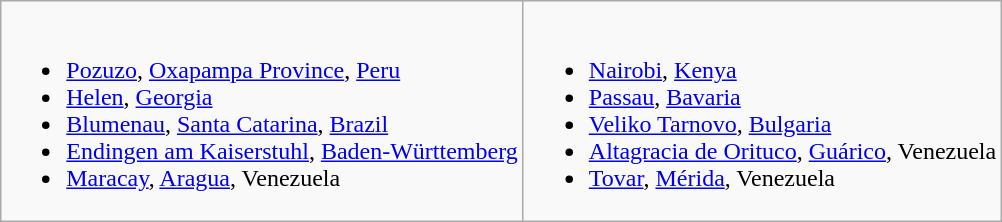<table class="wikitable">
<tr valign="top">
<td><br><ul><li> <a href='#'>Pozuzo</a>, <a href='#'>Oxapampa Province</a>, <a href='#'>Peru</a></li><li> <a href='#'>Helen</a>, <a href='#'>Georgia</a></li><li> <a href='#'>Blumenau</a>, <a href='#'>Santa Catarina</a>, <a href='#'>Brazil</a></li><li> <a href='#'>Endingen am Kaiserstuhl</a>, <a href='#'>Baden-Württemberg</a></li><li> <a href='#'>Maracay</a>, <a href='#'>Aragua</a>, Venezuela</li></ul></td>
<td><br><ul><li> <a href='#'>Nairobi</a>, <a href='#'>Kenya</a></li><li> <a href='#'>Passau</a>, <a href='#'>Bavaria</a></li><li> <a href='#'>Veliko Tarnovo</a>, <a href='#'>Bulgaria</a></li><li> <a href='#'>Altagracia de Orituco</a>, <a href='#'>Guárico</a>, Venezuela</li><li> <a href='#'>Tovar</a>, <a href='#'>Mérida</a>, Venezuela</li></ul></td>
</tr>
</table>
